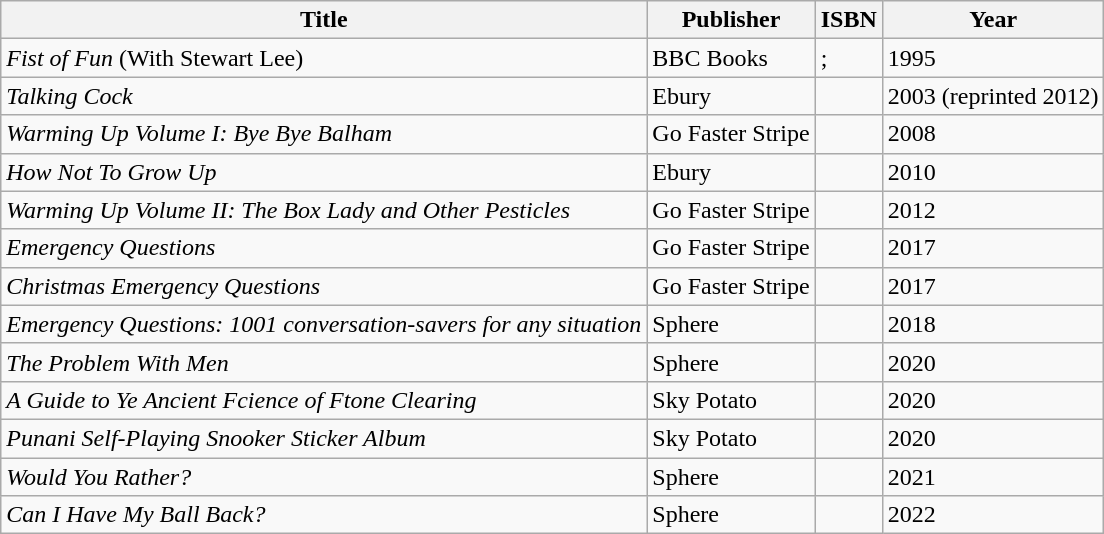<table class="wikitable">
<tr>
<th>Title</th>
<th>Publisher</th>
<th>ISBN</th>
<th>Year</th>
</tr>
<tr>
<td><em>Fist of Fun</em> (With Stewart Lee)</td>
<td>BBC Books</td>
<td>; </td>
<td>1995</td>
</tr>
<tr>
<td><em>Talking Cock</em></td>
<td>Ebury</td>
<td></td>
<td>2003 (reprinted 2012)</td>
</tr>
<tr>
<td><em>Warming Up Volume I: Bye Bye Balham</em></td>
<td>Go Faster Stripe</td>
<td></td>
<td>2008</td>
</tr>
<tr>
<td><em>How Not To Grow Up</em></td>
<td>Ebury</td>
<td> </td>
<td>2010</td>
</tr>
<tr>
<td><em>Warming Up Volume II: The Box Lady and Other Pesticles</em></td>
<td>Go Faster Stripe</td>
<td></td>
<td>2012</td>
</tr>
<tr>
<td><em>Emergency Questions</em></td>
<td>Go Faster Stripe</td>
<td></td>
<td>2017</td>
</tr>
<tr>
<td><em>Christmas Emergency Questions</em></td>
<td>Go Faster Stripe</td>
<td></td>
<td>2017</td>
</tr>
<tr>
<td><em>Emergency Questions: 1001 conversation-savers for any situation</em></td>
<td>Sphere</td>
<td> </td>
<td>2018</td>
</tr>
<tr>
<td><em>The Problem With Men</em></td>
<td>Sphere</td>
<td> </td>
<td>2020</td>
</tr>
<tr>
<td><em>A Guide to Ye Ancient Fcience of Ftone Clearing</em></td>
<td>Sky Potato</td>
<td></td>
<td>2020</td>
</tr>
<tr>
<td><em>Punani Self-Playing Snooker Sticker Album</em></td>
<td>Sky Potato</td>
<td></td>
<td>2020</td>
</tr>
<tr>
<td><em>Would You Rather?</em></td>
<td>Sphere</td>
<td> </td>
<td>2021</td>
</tr>
<tr>
<td><em>Can I Have My Ball Back?</em></td>
<td>Sphere</td>
<td></td>
<td>2022</td>
</tr>
</table>
